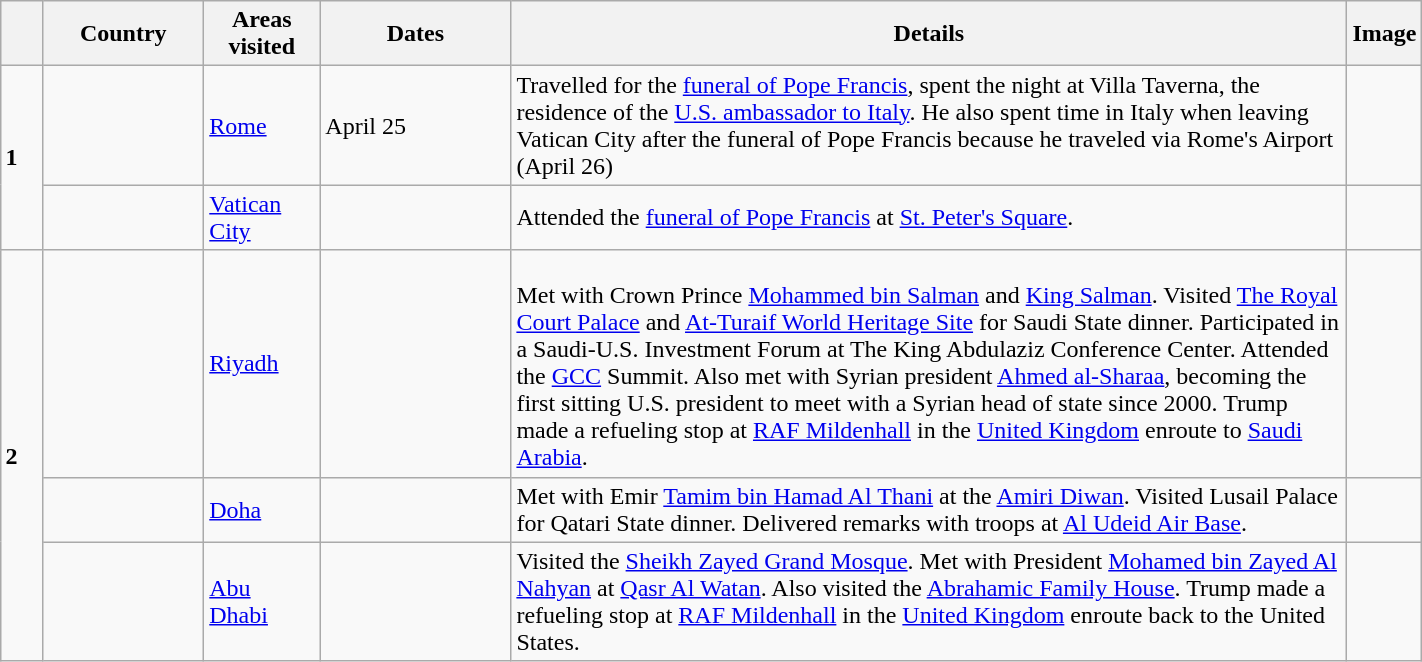<table class="wikitable sortable" style="margin:1em auto 1em auto;">
<tr>
<th style="width: 3%;"></th>
<th width=100>Country</th>
<th width=70>Areas visited</th>
<th width=120>Dates</th>
<th width=550>Details</th>
<th>Image</th>
</tr>
<tr>
<td rowspan="2"><strong>1</strong></td>
<td></td>
<td><a href='#'>Rome</a></td>
<td>April 25</td>
<td>Travelled for the <a href='#'>funeral of Pope Francis</a>, spent the night at Villa Taverna, the residence of the <a href='#'>U.S. ambassador to Italy</a>. He also spent time in Italy when leaving Vatican City after the funeral of Pope Francis because he traveled via Rome's Airport (April 26)</td>
<td></td>
</tr>
<tr>
<td></td>
<td><a href='#'>Vatican City</a></td>
<td></td>
<td>Attended the <a href='#'>funeral of Pope Francis</a> at <a href='#'>St. Peter's Square</a>.</td>
<td></td>
</tr>
<tr>
<td rowspan="3"><strong>2</strong></td>
<td></td>
<td><a href='#'>Riyadh</a></td>
<td></td>
<td><br>Met with Crown Prince <a href='#'>Mohammed bin Salman</a> and <a href='#'>King Salman</a>. Visited <a href='#'>The Royal Court Palace</a> and <a href='#'>At-Turaif World Heritage Site</a> for Saudi State dinner. Participated in a Saudi-U.S. Investment Forum at The  King Abdulaziz Conference Center. Attended the <a href='#'>GCC</a> Summit. Also met with Syrian president <a href='#'>Ahmed al-Sharaa</a>, becoming the first sitting U.S. president to meet with a Syrian head of state since 2000. Trump made a refueling stop at <a href='#'>RAF Mildenhall</a> in the <a href='#'>United Kingdom</a> enroute to <a href='#'>Saudi Arabia</a>.</td>
<td></td>
</tr>
<tr>
<td></td>
<td><a href='#'>Doha</a></td>
<td></td>
<td>Met with Emir <a href='#'>Tamim bin Hamad Al Thani</a> at the <a href='#'>Amiri Diwan</a>. Visited Lusail Palace for Qatari State dinner. Delivered remarks with troops at <a href='#'>Al Udeid Air Base</a>.</td>
<td></td>
</tr>
<tr>
<td></td>
<td><a href='#'>Abu Dhabi</a></td>
<td></td>
<td>Visited the <a href='#'>Sheikh Zayed Grand Mosque</a>. Met with President <a href='#'>Mohamed bin Zayed Al Nahyan</a> at <a href='#'>Qasr Al Watan</a>. Also visited the <a href='#'>Abrahamic Family House</a>. Trump made a refueling stop at <a href='#'>RAF Mildenhall</a> in the <a href='#'>United Kingdom</a> enroute back to the United States.</td>
<td></td>
</tr>
</table>
